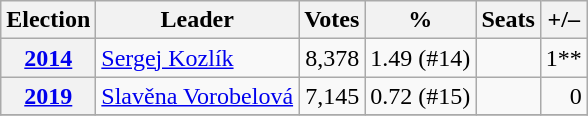<table class=wikitable style=text-align:right>
<tr>
<th>Election</th>
<th>Leader</th>
<th>Votes</th>
<th>%</th>
<th>Seats</th>
<th>+/–</th>
</tr>
<tr>
<th><a href='#'>2014</a></th>
<td rowspan="1" align="left"><a href='#'>Sergej Kozlík</a></td>
<td>8,378</td>
<td>1.49 (#14)</td>
<td></td>
<td> 1**</td>
</tr>
<tr>
<th><a href='#'>2019</a></th>
<td rowspan="1" align="left"><a href='#'>Slavěna Vorobelová</a></td>
<td>7,145</td>
<td>0.72 (#15)</td>
<td></td>
<td> 0</td>
</tr>
<tr>
</tr>
</table>
